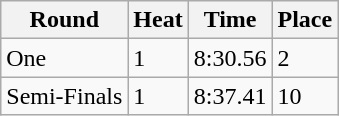<table class="wikitable" border="2">
<tr>
<th>Round</th>
<th>Heat</th>
<th>Time</th>
<th>Place</th>
</tr>
<tr>
<td>One</td>
<td>1</td>
<td>8:30.56</td>
<td>2</td>
</tr>
<tr>
<td>Semi-Finals</td>
<td>1</td>
<td>8:37.41</td>
<td>10</td>
</tr>
</table>
